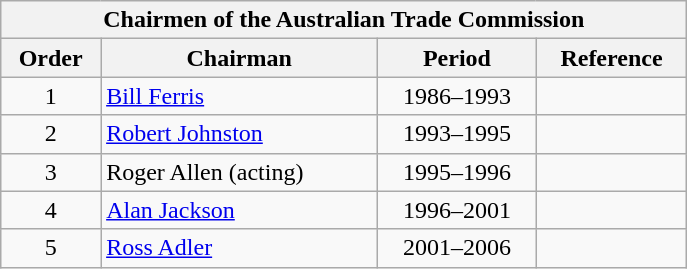<table class="wikitable">
<tr>
<th colspan=4 width=450>Chairmen of the Australian Trade Commission</th>
</tr>
<tr>
<th>Order</th>
<th>Chairman</th>
<th>Period</th>
<th>Reference</th>
</tr>
<tr>
<td align=center>1</td>
<td><a href='#'>Bill Ferris</a> </td>
<td align=center>1986–1993</td>
<td></td>
</tr>
<tr>
<td align=center>2</td>
<td><a href='#'>Robert Johnston</a> </td>
<td align=center>1993–1995</td>
<td></td>
</tr>
<tr>
<td align=center>3</td>
<td>Roger Allen (acting)</td>
<td align=center>1995–1996</td>
<td></td>
</tr>
<tr>
<td align=center>4</td>
<td><a href='#'>Alan Jackson</a> </td>
<td align=center>1996–2001</td>
<td></td>
</tr>
<tr>
<td align=center>5</td>
<td><a href='#'>Ross Adler</a> </td>
<td align=center>2001–2006</td>
<td></td>
</tr>
</table>
